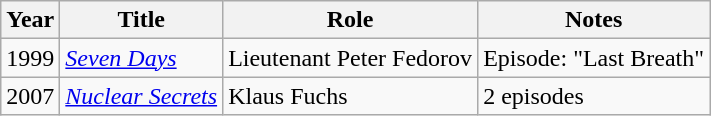<table class="wikitable">
<tr>
<th>Year</th>
<th>Title</th>
<th>Role</th>
<th>Notes</th>
</tr>
<tr>
<td>1999</td>
<td><em><a href='#'>Seven Days</a></em></td>
<td>Lieutenant Peter Fedorov</td>
<td>Episode: "Last Breath"</td>
</tr>
<tr>
<td>2007</td>
<td><em><a href='#'>Nuclear Secrets</a></em></td>
<td>Klaus Fuchs</td>
<td>2 episodes</td>
</tr>
</table>
